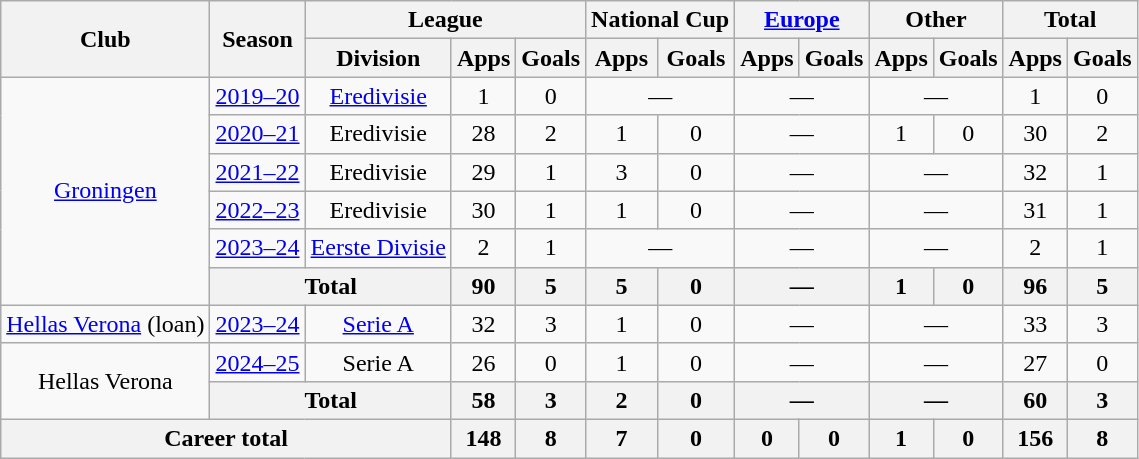<table class=wikitable style=text-align:center>
<tr>
<th rowspan="2">Club</th>
<th rowspan="2">Season</th>
<th colspan="3">League</th>
<th colspan="2">National Cup</th>
<th colspan="2"><a href='#'>Europe</a></th>
<th colspan="2">Other</th>
<th colspan="2">Total</th>
</tr>
<tr>
<th>Division</th>
<th>Apps</th>
<th>Goals</th>
<th>Apps</th>
<th>Goals</th>
<th>Apps</th>
<th>Goals</th>
<th>Apps</th>
<th>Goals</th>
<th>Apps</th>
<th>Goals</th>
</tr>
<tr>
<td rowspan="6"><a href='#'>Groningen</a></td>
<td><a href='#'>2019–20</a></td>
<td><a href='#'>Eredivisie</a></td>
<td>1</td>
<td>0</td>
<td colspan="2">—</td>
<td colspan="2">—</td>
<td colspan="2">—</td>
<td>1</td>
<td>0</td>
</tr>
<tr>
<td><a href='#'>2020–21</a></td>
<td>Eredivisie</td>
<td>28</td>
<td>2</td>
<td>1</td>
<td>0</td>
<td colspan="2">—</td>
<td>1</td>
<td>0</td>
<td>30</td>
<td>2</td>
</tr>
<tr>
<td><a href='#'>2021–22</a></td>
<td>Eredivisie</td>
<td>29</td>
<td>1</td>
<td>3</td>
<td>0</td>
<td colspan="2">—</td>
<td colspan="2">—</td>
<td>32</td>
<td>1</td>
</tr>
<tr>
<td><a href='#'>2022–23</a></td>
<td>Eredivisie</td>
<td>30</td>
<td>1</td>
<td>1</td>
<td>0</td>
<td colspan="2">—</td>
<td colspan="2">—</td>
<td>31</td>
<td>1</td>
</tr>
<tr>
<td><a href='#'>2023–24</a></td>
<td><a href='#'>Eerste Divisie</a></td>
<td>2</td>
<td>1</td>
<td colspan="2">—</td>
<td colspan="2">—</td>
<td colspan="2">—</td>
<td>2</td>
<td>1</td>
</tr>
<tr>
<th colspan="2">Total</th>
<th>90</th>
<th>5</th>
<th>5</th>
<th>0</th>
<th colspan="2">—</th>
<th>1</th>
<th>0</th>
<th>96</th>
<th>5</th>
</tr>
<tr>
<td><a href='#'>Hellas Verona</a> (loan)</td>
<td><a href='#'>2023–24</a></td>
<td><a href='#'>Serie A</a></td>
<td>32</td>
<td>3</td>
<td>1</td>
<td>0</td>
<td colspan="2">—</td>
<td colspan="2">—</td>
<td>33</td>
<td>3</td>
</tr>
<tr>
<td rowspan="2">Hellas Verona</td>
<td><a href='#'>2024–25</a></td>
<td>Serie A</td>
<td>26</td>
<td>0</td>
<td>1</td>
<td>0</td>
<td colspan="2">—</td>
<td colspan="2">—</td>
<td>27</td>
<td>0</td>
</tr>
<tr>
<th colspan="2">Total</th>
<th>58</th>
<th>3</th>
<th>2</th>
<th>0</th>
<th colspan="2">—</th>
<th colspan="2">—</th>
<th>60</th>
<th>3</th>
</tr>
<tr>
<th colspan="3">Career total</th>
<th>148</th>
<th>8</th>
<th>7</th>
<th>0</th>
<th>0</th>
<th>0</th>
<th>1</th>
<th>0</th>
<th>156</th>
<th>8</th>
</tr>
</table>
